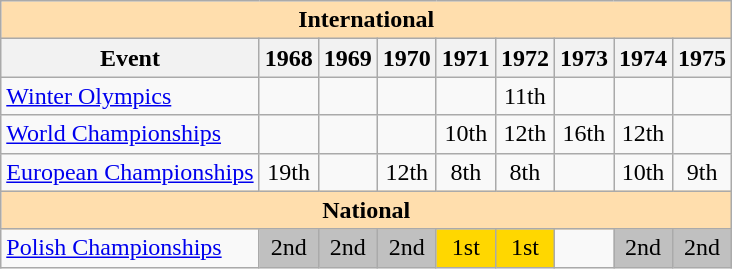<table class="wikitable" style="text-align:center">
<tr>
<th style="background-color: #ffdead; " colspan=9 align=center>International</th>
</tr>
<tr>
<th>Event</th>
<th>1968</th>
<th>1969</th>
<th>1970</th>
<th>1971</th>
<th>1972</th>
<th>1973</th>
<th>1974</th>
<th>1975</th>
</tr>
<tr>
<td align=left><a href='#'>Winter Olympics</a></td>
<td></td>
<td></td>
<td></td>
<td></td>
<td>11th</td>
<td></td>
<td></td>
<td></td>
</tr>
<tr>
<td align=left><a href='#'>World Championships</a></td>
<td></td>
<td></td>
<td></td>
<td>10th</td>
<td>12th</td>
<td>16th</td>
<td>12th</td>
<td></td>
</tr>
<tr>
<td align=left><a href='#'>European Championships</a></td>
<td>19th</td>
<td></td>
<td>12th</td>
<td>8th</td>
<td>8th</td>
<td></td>
<td>10th</td>
<td>9th</td>
</tr>
<tr>
<th style="background-color: #ffdead; " colspan=9 align=center>National</th>
</tr>
<tr>
<td align=left><a href='#'>Polish Championships</a></td>
<td bgcolor=silver>2nd</td>
<td bgcolor=silver>2nd</td>
<td bgcolor=silver>2nd</td>
<td bgcolor=gold>1st</td>
<td bgcolor=gold>1st</td>
<td></td>
<td bgcolor=silver>2nd</td>
<td bgcolor=silver>2nd</td>
</tr>
</table>
